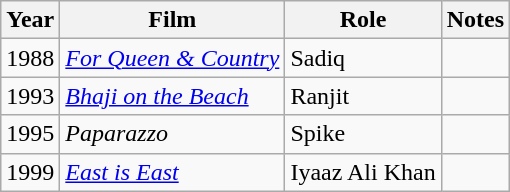<table class="wikitable sortable">
<tr>
<th>Year</th>
<th>Film</th>
<th>Role</th>
<th>Notes</th>
</tr>
<tr>
<td>1988</td>
<td><em><a href='#'>For Queen & Country</a></em></td>
<td>Sadiq</td>
<td></td>
</tr>
<tr>
<td>1993</td>
<td><em><a href='#'>Bhaji on the Beach</a></em></td>
<td>Ranjit</td>
<td></td>
</tr>
<tr>
<td>1995</td>
<td><em>Paparazzo</em></td>
<td>Spike</td>
<td></td>
</tr>
<tr>
<td>1999</td>
<td><em><a href='#'>East is East</a></em></td>
<td>Iyaaz Ali Khan</td>
<td></td>
</tr>
</table>
